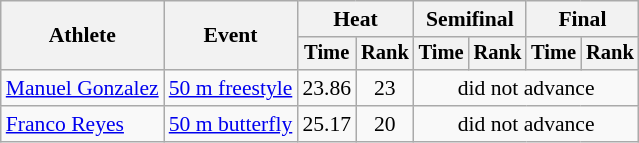<table class=wikitable style="font-size:90%">
<tr>
<th rowspan=2>Athlete</th>
<th rowspan=2>Event</th>
<th colspan="2">Heat</th>
<th colspan="2">Semifinal</th>
<th colspan="2">Final</th>
</tr>
<tr style="font-size:95%">
<th>Time</th>
<th>Rank</th>
<th>Time</th>
<th>Rank</th>
<th>Time</th>
<th>Rank</th>
</tr>
<tr align=center>
<td align=left><a href='#'>Manuel Gonzalez</a></td>
<td align=left><a href='#'>50 m freestyle</a></td>
<td>23.86</td>
<td>23</td>
<td colspan=4>did not advance</td>
</tr>
<tr align=center>
<td align=left><a href='#'>Franco Reyes</a></td>
<td align=left><a href='#'>50 m butterfly</a></td>
<td>25.17</td>
<td>20</td>
<td colspan=4>did not advance</td>
</tr>
</table>
